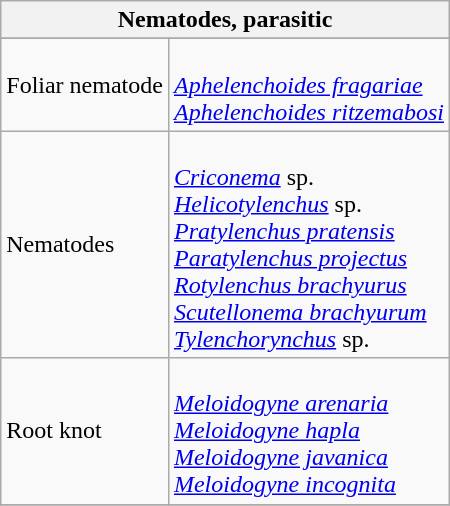<table class="wikitable" style="clear:left">
<tr>
<th colspan=2><strong>Nematodes, parasitic</strong><br></th>
</tr>
<tr>
</tr>
<tr>
<td>Foliar nematode</td>
<td><br><em><a href='#'>Aphelenchoides fragariae</a></em> <br>
<em><a href='#'>Aphelenchoides ritzemabosi</a></em></td>
</tr>
<tr>
<td>Nematodes</td>
<td><br><em><a href='#'>Criconema</a></em> sp. <br>
<em><a href='#'>Helicotylenchus</a></em> sp. <br>
<em><a href='#'>Pratylenchus pratensis</a></em> <br>
<em><a href='#'>Paratylenchus projectus</a></em> <br>
<em><a href='#'>Rotylenchus brachyurus</a></em> <br>
<em><a href='#'>Scutellonema brachyurum</a></em> <br>
<em><a href='#'>Tylenchorynchus</a></em> sp.</td>
</tr>
<tr>
<td>Root knot</td>
<td><br><em><a href='#'>Meloidogyne arenaria</a></em> <br>
<em><a href='#'>Meloidogyne hapla</a></em> <br> 
<em><a href='#'>Meloidogyne javanica</a></em> <br>
<em><a href='#'>Meloidogyne incognita</a></em></td>
</tr>
<tr>
</tr>
</table>
